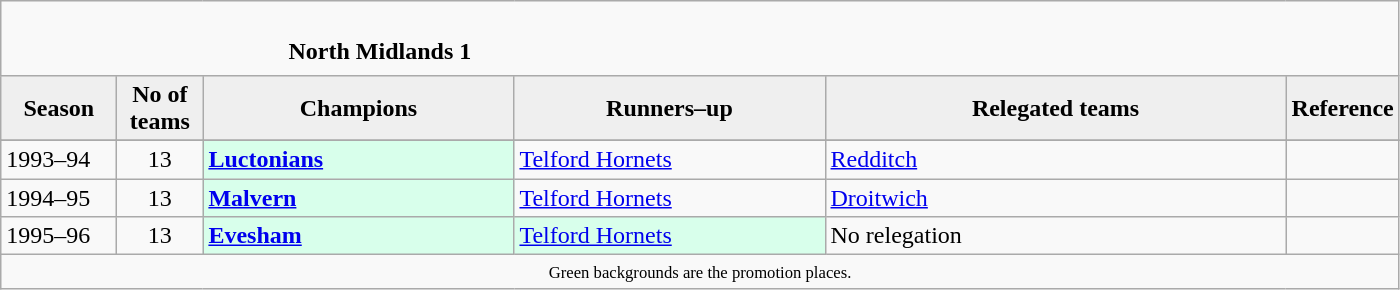<table class="wikitable" style="text-align: left;">
<tr>
<td colspan="11" cellpadding="0" cellspacing="0"><br><table border="0" style="width:100%;" cellpadding="0" cellspacing="0">
<tr>
<td style="width:20%; border:0;"></td>
<td style="border:0;"><strong>North Midlands 1</strong></td>
<td style="width:20%; border:0;"></td>
</tr>
</table>
</td>
</tr>
<tr>
<th style="background:#efefef; width:70px;">Season</th>
<th style="background:#efefef; width:50px;">No of teams</th>
<th style="background:#efefef; width:200px;">Champions</th>
<th style="background:#efefef; width:200px;">Runners–up</th>
<th style="background:#efefef; width:300px;">Relegated teams</th>
<th style="background:#efefef; width:50px;">Reference</th>
</tr>
<tr align=left>
</tr>
<tr>
<td>1993–94</td>
<td style="text-align: center;">13</td>
<td style="background:#d8ffeb;"><strong><a href='#'>Luctonians</a></strong></td>
<td><a href='#'>Telford Hornets</a></td>
<td><a href='#'>Redditch</a></td>
<td></td>
</tr>
<tr>
<td>1994–95</td>
<td style="text-align: center;">13</td>
<td style="background:#d8ffeb;"><strong><a href='#'>Malvern</a></strong></td>
<td><a href='#'>Telford Hornets</a></td>
<td><a href='#'>Droitwich</a></td>
<td></td>
</tr>
<tr>
<td>1995–96</td>
<td style="text-align: center;">13</td>
<td style="background:#d8ffeb;"><strong><a href='#'>Evesham</a></strong></td>
<td style="background:#d8ffeb;"><a href='#'>Telford Hornets</a></td>
<td>No relegation</td>
<td></td>
</tr>
<tr>
<td colspan="15"  style="border:0; font-size:smaller; text-align:center;"><small><span>Green backgrounds</span> are the promotion places.</small></td>
</tr>
</table>
